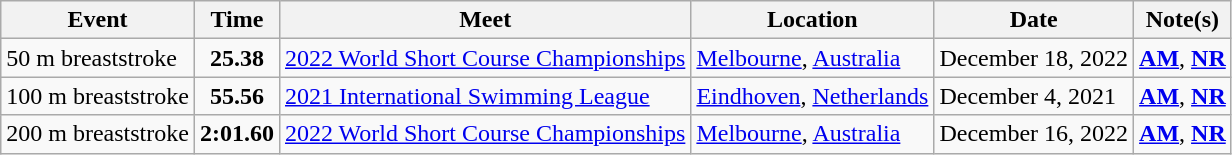<table class="wikitable">
<tr>
<th>Event</th>
<th>Time</th>
<th>Meet</th>
<th>Location</th>
<th>Date</th>
<th>Note(s)</th>
</tr>
<tr>
<td>50 m breaststroke</td>
<td style="text-align:center;"><strong>25.38</strong></td>
<td><a href='#'>2022 World Short Course Championships</a></td>
<td><a href='#'>Melbourne</a>, <a href='#'>Australia</a></td>
<td>December 18, 2022</td>
<td><strong><a href='#'>AM</a></strong>, <strong><a href='#'>NR</a></strong></td>
</tr>
<tr>
<td>100 m breaststroke</td>
<td style="text-align:center;"><strong>55.56</strong></td>
<td><a href='#'>2021 International Swimming League</a></td>
<td><a href='#'>Eindhoven</a>, <a href='#'>Netherlands</a></td>
<td>December 4, 2021</td>
<td><strong><a href='#'>AM</a></strong>, <strong><a href='#'>NR</a></strong></td>
</tr>
<tr>
<td>200 m breaststroke</td>
<td style="text-align:center;"><strong>2:01.60</strong></td>
<td><a href='#'>2022 World Short Course Championships</a></td>
<td><a href='#'>Melbourne</a>, <a href='#'>Australia</a></td>
<td>December 16, 2022</td>
<td><strong><a href='#'>AM</a></strong>, <strong><a href='#'>NR</a></strong></td>
</tr>
</table>
